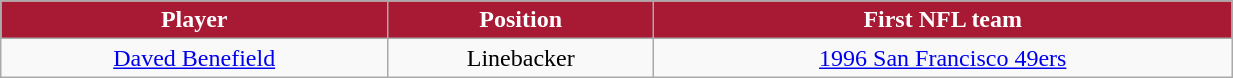<table class="wikitable" width="65%">
<tr align="center"  style="background:#A81933;color:#FFFFFF;">
<td><strong>Player</strong></td>
<td><strong>Position</strong></td>
<td><strong>First NFL team</strong></td>
</tr>
<tr align="center" bgcolor="">
<td><a href='#'>Daved Benefield</a></td>
<td>Linebacker</td>
<td><a href='#'>1996 San Francisco 49ers</a></td>
</tr>
</table>
